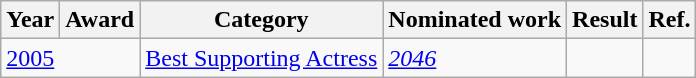<table class="wikitable">
<tr>
<th>Year</th>
<th>Award</th>
<th>Category</th>
<th>Nominated work</th>
<th>Result</th>
<th>Ref.</th>
</tr>
<tr>
<td colspan=2><a href='#'>2005</a></td>
<td><a href='#'>Best Supporting Actress</a></td>
<td><em><a href='#'>2046</a></em></td>
<td></td>
<td></td>
</tr>
</table>
